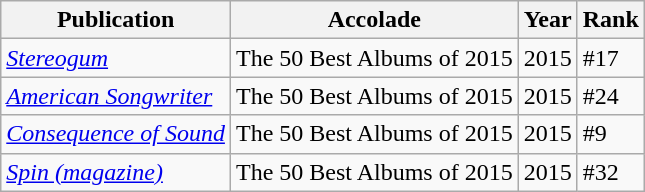<table class="wikitable">
<tr>
<th>Publication</th>
<th>Accolade</th>
<th>Year</th>
<th>Rank</th>
</tr>
<tr>
<td><em><a href='#'>Stereogum</a></em></td>
<td>The 50 Best Albums of 2015</td>
<td>2015</td>
<td>#17</td>
</tr>
<tr>
<td><em><a href='#'>American Songwriter</a></em></td>
<td>The 50 Best Albums of 2015</td>
<td>2015</td>
<td>#24</td>
</tr>
<tr>
<td><em><a href='#'>Consequence of Sound</a></em></td>
<td>The 50 Best Albums of 2015</td>
<td>2015</td>
<td>#9</td>
</tr>
<tr>
<td><em><a href='#'>Spin (magazine)</a></em></td>
<td>The 50 Best Albums of 2015</td>
<td>2015</td>
<td>#32</td>
</tr>
</table>
